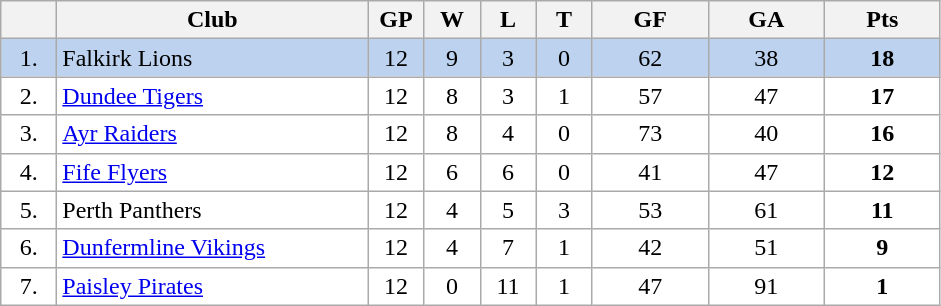<table class="wikitable">
<tr>
<th width="30"></th>
<th width="200">Club</th>
<th width="30">GP</th>
<th width="30">W</th>
<th width="30">L</th>
<th width="30">T</th>
<th width="70">GF</th>
<th width="70">GA</th>
<th width="70">Pts</th>
</tr>
<tr bgcolor="#BCD2EE" align="center">
<td>1.</td>
<td align="left">Falkirk Lions</td>
<td>12</td>
<td>9</td>
<td>3</td>
<td>0</td>
<td>62</td>
<td>38</td>
<td><strong>18</strong></td>
</tr>
<tr bgcolor="#FFFFFF" align="center">
<td>2.</td>
<td align="left"><a href='#'>Dundee Tigers</a></td>
<td>12</td>
<td>8</td>
<td>3</td>
<td>1</td>
<td>57</td>
<td>47</td>
<td><strong>17</strong></td>
</tr>
<tr bgcolor="#FFFFFF" align="center">
<td>3.</td>
<td align="left"><a href='#'>Ayr Raiders</a></td>
<td>12</td>
<td>8</td>
<td>4</td>
<td>0</td>
<td>73</td>
<td>40</td>
<td><strong>16</strong></td>
</tr>
<tr bgcolor="#FFFFFF" align="center">
<td>4.</td>
<td align="left"><a href='#'>Fife Flyers</a></td>
<td>12</td>
<td>6</td>
<td>6</td>
<td>0</td>
<td>41</td>
<td>47</td>
<td><strong>12</strong></td>
</tr>
<tr bgcolor="#FFFFFF" align="center">
<td>5.</td>
<td align="left">Perth Panthers</td>
<td>12</td>
<td>4</td>
<td>5</td>
<td>3</td>
<td>53</td>
<td>61</td>
<td><strong>11</strong></td>
</tr>
<tr bgcolor="#FFFFFF" align="center">
<td>6.</td>
<td align="left"><a href='#'>Dunfermline Vikings</a></td>
<td>12</td>
<td>4</td>
<td>7</td>
<td>1</td>
<td>42</td>
<td>51</td>
<td><strong>9</strong></td>
</tr>
<tr bgcolor="#FFFFFF" align="center">
<td>7.</td>
<td align="left"><a href='#'>Paisley Pirates</a></td>
<td>12</td>
<td>0</td>
<td>11</td>
<td>1</td>
<td>47</td>
<td>91</td>
<td><strong>1</strong></td>
</tr>
</table>
